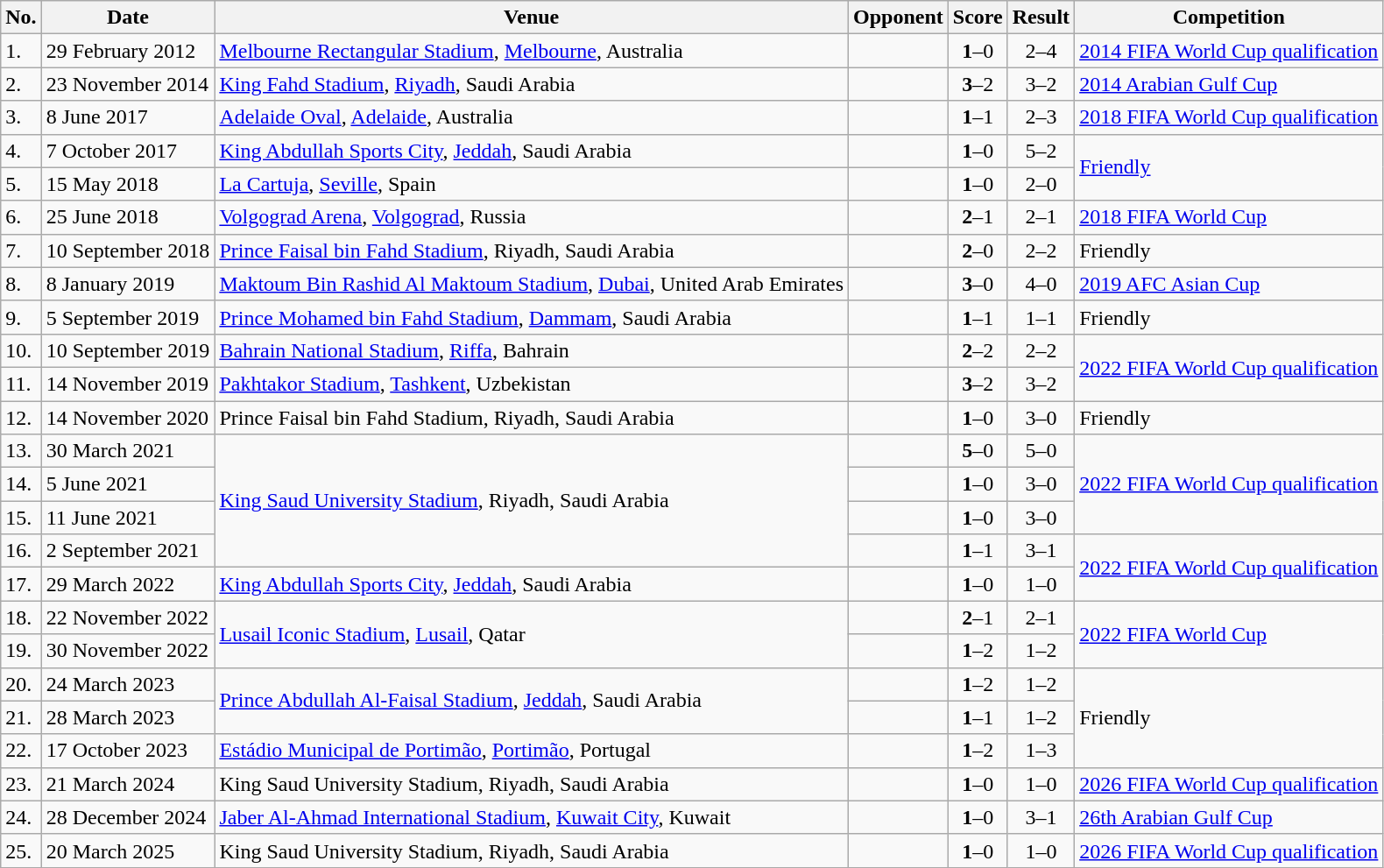<table class="wikitable">
<tr>
<th>No.</th>
<th>Date</th>
<th>Venue</th>
<th>Opponent</th>
<th>Score</th>
<th>Result</th>
<th>Competition</th>
</tr>
<tr>
<td>1.</td>
<td>29 February 2012</td>
<td><a href='#'>Melbourne Rectangular Stadium</a>, <a href='#'>Melbourne</a>, Australia</td>
<td></td>
<td align=center><strong>1</strong>–0</td>
<td align=center>2–4</td>
<td><a href='#'>2014 FIFA World Cup qualification</a></td>
</tr>
<tr>
<td>2.</td>
<td>23 November 2014</td>
<td><a href='#'>King Fahd Stadium</a>, <a href='#'>Riyadh</a>, Saudi Arabia</td>
<td></td>
<td align=center><strong>3</strong>–2</td>
<td align=center>3–2</td>
<td><a href='#'>2014 Arabian Gulf Cup</a></td>
</tr>
<tr>
<td>3.</td>
<td>8 June 2017</td>
<td><a href='#'>Adelaide Oval</a>, <a href='#'>Adelaide</a>, Australia</td>
<td></td>
<td align=center><strong>1</strong>–1</td>
<td align=center>2–3</td>
<td><a href='#'>2018 FIFA World Cup qualification</a></td>
</tr>
<tr>
<td>4.</td>
<td>7 October 2017</td>
<td><a href='#'>King Abdullah Sports City</a>, <a href='#'>Jeddah</a>, Saudi Arabia</td>
<td></td>
<td align=center><strong>1</strong>–0</td>
<td align=center>5–2</td>
<td rowspan=2><a href='#'>Friendly</a></td>
</tr>
<tr>
<td>5.</td>
<td>15 May 2018</td>
<td><a href='#'>La Cartuja</a>, <a href='#'>Seville</a>, Spain</td>
<td></td>
<td align=center><strong>1</strong>–0</td>
<td align=center>2–0</td>
</tr>
<tr>
<td>6.</td>
<td>25 June 2018</td>
<td><a href='#'>Volgograd Arena</a>, <a href='#'>Volgograd</a>, Russia</td>
<td></td>
<td align=center><strong>2</strong>–1</td>
<td align=center>2–1</td>
<td><a href='#'>2018 FIFA World Cup</a></td>
</tr>
<tr>
<td>7.</td>
<td>10 September 2018</td>
<td><a href='#'>Prince Faisal bin Fahd Stadium</a>, Riyadh, Saudi Arabia</td>
<td></td>
<td align=center><strong>2</strong>–0</td>
<td align=center>2–2</td>
<td>Friendly</td>
</tr>
<tr>
<td>8.</td>
<td>8 January 2019</td>
<td><a href='#'>Maktoum Bin Rashid Al Maktoum Stadium</a>, <a href='#'>Dubai</a>, United Arab Emirates</td>
<td></td>
<td align=center><strong>3</strong>–0</td>
<td align=center>4–0</td>
<td><a href='#'>2019 AFC Asian Cup</a></td>
</tr>
<tr>
<td>9.</td>
<td>5 September 2019</td>
<td><a href='#'>Prince Mohamed bin Fahd Stadium</a>, <a href='#'>Dammam</a>, Saudi Arabia</td>
<td></td>
<td align=center><strong>1</strong>–1</td>
<td align=center>1–1</td>
<td>Friendly</td>
</tr>
<tr>
<td>10.</td>
<td>10 September 2019</td>
<td><a href='#'>Bahrain National Stadium</a>, <a href='#'>Riffa</a>, Bahrain</td>
<td></td>
<td align=center><strong>2</strong>–2</td>
<td align=center>2–2</td>
<td rowspan=2><a href='#'>2022 FIFA World Cup qualification</a></td>
</tr>
<tr>
<td>11.</td>
<td>14 November 2019</td>
<td><a href='#'>Pakhtakor Stadium</a>, <a href='#'>Tashkent</a>, Uzbekistan</td>
<td></td>
<td align=center><strong>3</strong>–2</td>
<td align=center>3–2</td>
</tr>
<tr>
<td>12.</td>
<td>14 November 2020</td>
<td>Prince Faisal bin Fahd Stadium, Riyadh, Saudi Arabia</td>
<td></td>
<td align=center><strong>1</strong>–0</td>
<td align=center>3–0</td>
<td>Friendly</td>
</tr>
<tr>
<td>13.</td>
<td>30 March 2021</td>
<td rowspan=4><a href='#'>King Saud University Stadium</a>, Riyadh, Saudi Arabia</td>
<td></td>
<td align=center><strong>5</strong>–0</td>
<td align=center>5–0</td>
<td rowspan=3><a href='#'>2022 FIFA World Cup qualification</a></td>
</tr>
<tr>
<td>14.</td>
<td>5 June 2021</td>
<td></td>
<td align=center><strong>1</strong>–0</td>
<td align=center>3–0</td>
</tr>
<tr>
<td>15.</td>
<td>11 June 2021</td>
<td></td>
<td align=center><strong>1</strong>–0</td>
<td align=center>3–0</td>
</tr>
<tr>
<td>16.</td>
<td>2 September 2021</td>
<td></td>
<td align=center><strong>1</strong>–1</td>
<td align=center>3–1</td>
<td rowspan=2><a href='#'>2022 FIFA World Cup qualification</a></td>
</tr>
<tr>
<td>17.</td>
<td>29 March 2022</td>
<td><a href='#'>King Abdullah Sports City</a>, <a href='#'>Jeddah</a>, Saudi Arabia</td>
<td></td>
<td align=center><strong>1</strong>–0</td>
<td align=center>1–0</td>
</tr>
<tr>
<td>18.</td>
<td>22 November 2022</td>
<td rowspan=2><a href='#'>Lusail Iconic Stadium</a>, <a href='#'>Lusail</a>, Qatar</td>
<td></td>
<td align=center><strong>2</strong>–1</td>
<td align=center>2–1</td>
<td rowspan=2><a href='#'>2022 FIFA World Cup</a></td>
</tr>
<tr>
<td>19.</td>
<td>30 November 2022</td>
<td></td>
<td align=center><strong>1</strong>–2</td>
<td align=center>1–2</td>
</tr>
<tr>
<td>20.</td>
<td>24 March 2023</td>
<td rowspan=2><a href='#'>Prince Abdullah Al-Faisal Stadium</a>, <a href='#'>Jeddah</a>, Saudi Arabia</td>
<td></td>
<td align=center><strong>1</strong>–2</td>
<td align=center>1–2</td>
<td rowspan=3>Friendly</td>
</tr>
<tr>
<td>21.</td>
<td>28 March 2023</td>
<td></td>
<td align=center><strong>1</strong>–1</td>
<td align=center>1–2</td>
</tr>
<tr>
<td>22.</td>
<td>17 October 2023</td>
<td><a href='#'>Estádio Municipal de Portimão</a>, <a href='#'>Portimão</a>, Portugal</td>
<td></td>
<td align=center><strong>1</strong>–2</td>
<td align=center>1–3</td>
</tr>
<tr>
<td>23.</td>
<td>21 March 2024</td>
<td>King Saud University Stadium, Riyadh, Saudi Arabia</td>
<td></td>
<td align=center><strong>1</strong>–0</td>
<td align=center>1–0</td>
<td><a href='#'>2026 FIFA World Cup qualification</a></td>
</tr>
<tr>
<td>24.</td>
<td>28 December 2024</td>
<td><a href='#'>Jaber Al-Ahmad International Stadium</a>, <a href='#'>Kuwait City</a>, Kuwait</td>
<td></td>
<td align="center"><strong>1</strong>–0</td>
<td align="center">3–1</td>
<td><a href='#'>26th Arabian Gulf Cup</a></td>
</tr>
<tr>
<td>25.</td>
<td>20 March 2025</td>
<td>King Saud University Stadium, Riyadh, Saudi Arabia</td>
<td></td>
<td align=center><strong>1</strong>–0</td>
<td align=center>1–0</td>
<td><a href='#'>2026 FIFA World Cup qualification</a></td>
</tr>
</table>
